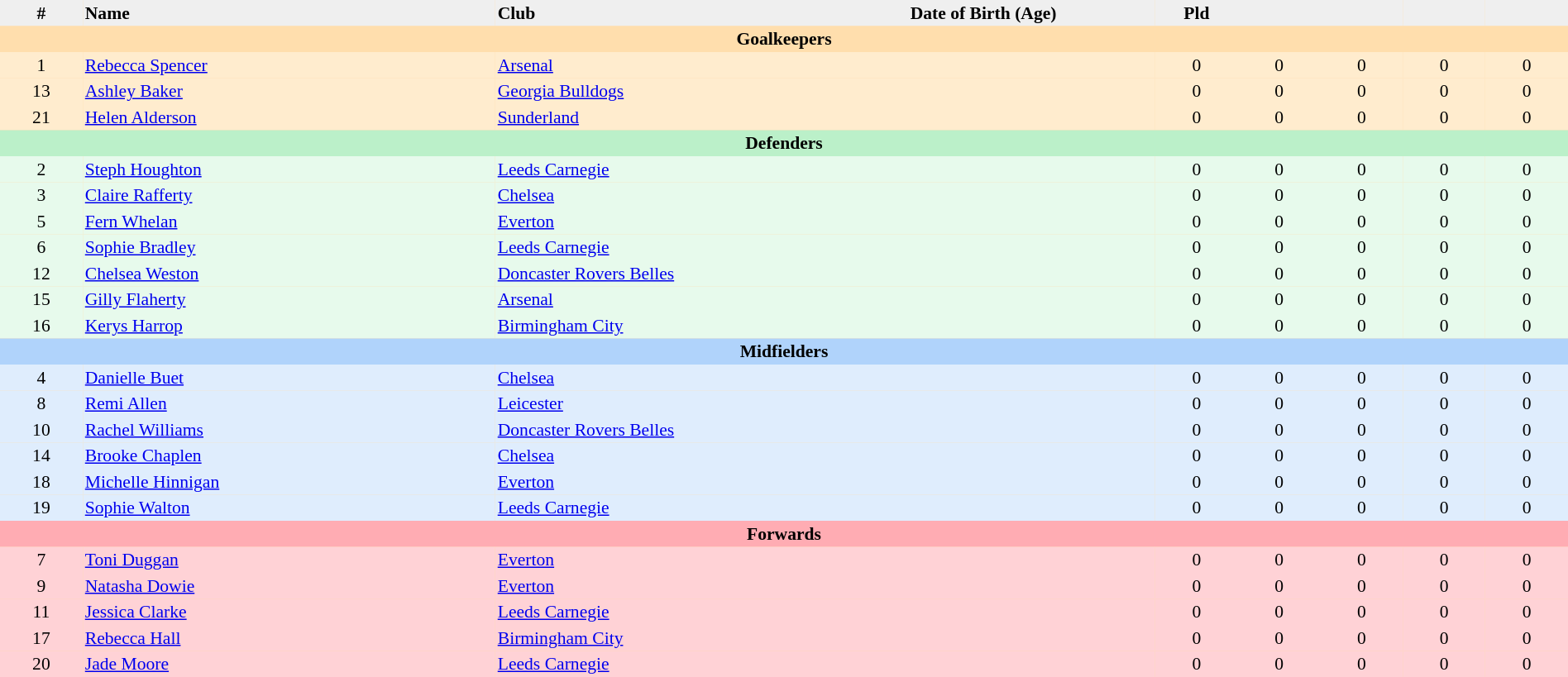<table border=0 cellpadding=2 cellspacing=0  bgcolor=#FFDEAD style="text-align:center; font-size:90%;" width=100%>
<tr bgcolor=#EFEFEF>
<th width=5%>#</th>
<th width=25% align=left>Name</th>
<th width=25% align=left>Club</th>
<th width=15% align=left>Date of Birth (Age)</th>
<th width=5%>Pld</th>
<th width=5%></th>
<th width=5%></th>
<th width=5%></th>
<th width=5%></th>
</tr>
<tr>
<th colspan=9 bgcolor=#FFDEAD>Goalkeepers</th>
</tr>
<tr bgcolor=#FFECCE>
<td>1</td>
<td align=left><a href='#'>Rebecca Spencer</a></td>
<td align=left> <a href='#'>Arsenal</a></td>
<td align=left></td>
<td>0</td>
<td>0</td>
<td>0</td>
<td>0</td>
<td>0</td>
</tr>
<tr bgcolor=#FFECCE>
<td>13</td>
<td align=left><a href='#'>Ashley Baker</a></td>
<td align=left> <a href='#'>Georgia Bulldogs</a></td>
<td align=left></td>
<td>0</td>
<td>0</td>
<td>0</td>
<td>0</td>
<td>0</td>
</tr>
<tr bgcolor=#FFECCE>
<td>21</td>
<td align=left><a href='#'>Helen Alderson</a></td>
<td align=left> <a href='#'>Sunderland</a></td>
<td align=left></td>
<td>0</td>
<td>0</td>
<td>0</td>
<td>0</td>
<td>0</td>
</tr>
<tr>
<th colspan=9 bgcolor=#BBF0C9>Defenders</th>
</tr>
<tr bgcolor=#E7FAEC>
<td>2</td>
<td align=left><a href='#'>Steph Houghton</a></td>
<td align=left> <a href='#'>Leeds Carnegie</a></td>
<td align=left></td>
<td>0</td>
<td>0</td>
<td>0</td>
<td>0</td>
<td>0</td>
</tr>
<tr bgcolor=#E7FAEC>
<td>3</td>
<td align=left><a href='#'>Claire Rafferty</a></td>
<td align=left> <a href='#'>Chelsea</a></td>
<td align=left></td>
<td>0</td>
<td>0</td>
<td>0</td>
<td>0</td>
<td>0</td>
</tr>
<tr bgcolor=#E7FAEC>
<td>5</td>
<td align=left><a href='#'>Fern Whelan</a></td>
<td align=left> <a href='#'>Everton</a></td>
<td align=left></td>
<td>0</td>
<td>0</td>
<td>0</td>
<td>0</td>
<td>0</td>
</tr>
<tr bgcolor=#E7FAEC>
<td>6</td>
<td align=left><a href='#'>Sophie Bradley</a></td>
<td align=left> <a href='#'>Leeds Carnegie</a></td>
<td align=left></td>
<td>0</td>
<td>0</td>
<td>0</td>
<td>0</td>
<td>0</td>
</tr>
<tr bgcolor=#E7FAEC>
<td>12</td>
<td align=left><a href='#'>Chelsea Weston</a></td>
<td align=left> <a href='#'>Doncaster Rovers Belles</a></td>
<td align=left></td>
<td>0</td>
<td>0</td>
<td>0</td>
<td>0</td>
<td>0</td>
</tr>
<tr bgcolor=#E7FAEC>
<td>15</td>
<td align=left><a href='#'>Gilly Flaherty</a></td>
<td align=left> <a href='#'>Arsenal</a></td>
<td align=left></td>
<td>0</td>
<td>0</td>
<td>0</td>
<td>0</td>
<td>0</td>
</tr>
<tr bgcolor=#E7FAEC>
<td>16</td>
<td align=left><a href='#'>Kerys Harrop</a></td>
<td align=left> <a href='#'>Birmingham City</a></td>
<td align=left></td>
<td>0</td>
<td>0</td>
<td>0</td>
<td>0</td>
<td>0</td>
</tr>
<tr>
<th colspan=9 bgcolor=#B0D3FB>Midfielders</th>
</tr>
<tr bgcolor=#DFEDFD>
<td>4</td>
<td align=left><a href='#'>Danielle Buet</a></td>
<td align=left> <a href='#'>Chelsea</a></td>
<td align=left></td>
<td>0</td>
<td>0</td>
<td>0</td>
<td>0</td>
<td>0</td>
</tr>
<tr bgcolor=#DFEDFD>
<td>8</td>
<td align=left><a href='#'>Remi Allen</a></td>
<td align=left> <a href='#'>Leicester</a></td>
<td align=left></td>
<td>0</td>
<td>0</td>
<td>0</td>
<td>0</td>
<td>0</td>
</tr>
<tr bgcolor=#DFEDFD>
<td>10</td>
<td align=left><a href='#'>Rachel Williams</a></td>
<td align=left> <a href='#'>Doncaster Rovers Belles</a></td>
<td align=left></td>
<td>0</td>
<td>0</td>
<td>0</td>
<td>0</td>
<td>0</td>
</tr>
<tr bgcolor=#DFEDFD>
<td>14</td>
<td align=left><a href='#'>Brooke Chaplen</a></td>
<td align=left> <a href='#'>Chelsea</a></td>
<td align=left></td>
<td>0</td>
<td>0</td>
<td>0</td>
<td>0</td>
<td>0</td>
</tr>
<tr bgcolor=#DFEDFD>
<td>18</td>
<td align=left><a href='#'>Michelle Hinnigan</a></td>
<td align=left> <a href='#'>Everton</a></td>
<td align=left></td>
<td>0</td>
<td>0</td>
<td>0</td>
<td>0</td>
<td>0</td>
</tr>
<tr bgcolor=#DFEDFD>
<td>19</td>
<td align=left><a href='#'>Sophie Walton</a></td>
<td align=left> <a href='#'>Leeds Carnegie</a></td>
<td align=left></td>
<td>0</td>
<td>0</td>
<td>0</td>
<td>0</td>
<td>0</td>
</tr>
<tr bgcolor=#DFEDFD>
</tr>
<tr>
<th colspan=9 bgcolor=#FFACB3>Forwards</th>
</tr>
<tr bgcolor=#FFD2D6>
<td>7</td>
<td align=left><a href='#'>Toni Duggan</a></td>
<td align=left> <a href='#'>Everton</a></td>
<td align=left></td>
<td>0</td>
<td>0</td>
<td>0</td>
<td>0</td>
<td>0</td>
</tr>
<tr bgcolor=#FFD2D6>
<td>9</td>
<td align=left><a href='#'>Natasha Dowie</a></td>
<td align=left> <a href='#'>Everton</a></td>
<td align=left></td>
<td>0</td>
<td>0</td>
<td>0</td>
<td>0</td>
<td>0</td>
</tr>
<tr bgcolor=#FFD2D6>
<td>11</td>
<td align=left><a href='#'>Jessica Clarke</a></td>
<td align=left> <a href='#'>Leeds Carnegie</a></td>
<td align=left></td>
<td>0</td>
<td>0</td>
<td>0</td>
<td>0</td>
<td>0</td>
</tr>
<tr bgcolor=#FFD2D6>
<td>17</td>
<td align=left><a href='#'>Rebecca Hall</a></td>
<td align=left> <a href='#'>Birmingham City</a></td>
<td align=left></td>
<td>0</td>
<td>0</td>
<td>0</td>
<td>0</td>
<td>0</td>
</tr>
<tr bgcolor=#FFD2D6>
<td>20</td>
<td align=left><a href='#'>Jade Moore</a></td>
<td align=left> <a href='#'>Leeds Carnegie</a></td>
<td align=left></td>
<td>0</td>
<td>0</td>
<td>0</td>
<td>0</td>
<td>0</td>
</tr>
</table>
